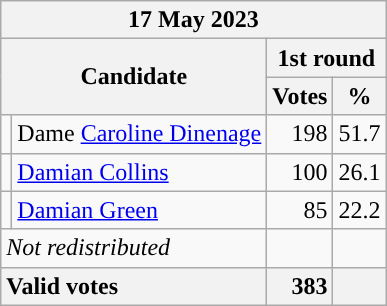<table class="wikitable" style="min-width:250px">
<tr>
<th colspan="12">17 May 2023</th>
</tr>
<tr>
<th colspan="2" rowspan="2">Candidate</th>
<th colspan="2">1st round</th>
</tr>
<tr>
<th>Votes</th>
<th>%</th>
</tr>
<tr>
<td style="color:inherit;background-color: "></td>
<td>Dame <a href='#'>Caroline Dinenage</a></td>
<td align="right">198</td>
<td align="right">51.7</td>
</tr>
<tr>
<td style="color:inherit;background-color: "></td>
<td><a href='#'>Damian Collins</a></td>
<td align="right">100</td>
<td align="right">26.1</td>
</tr>
<tr>
<td style="color:inherit;background-color: "></td>
<td><a href='#'>Damian Green</a></td>
<td align="right">85</td>
<td align="right">22.2</td>
</tr>
<tr>
<td colspan="2"><em>Not redistributed</em></td>
<td align="right"></td>
<td align="right"></td>
</tr>
<tr>
<th style="text-align:left;" colspan="2"><strong>Valid votes</strong></th>
<th style="text-align:right;">383</th>
<th style="text-align:right;"></th>
</tr>
</table>
